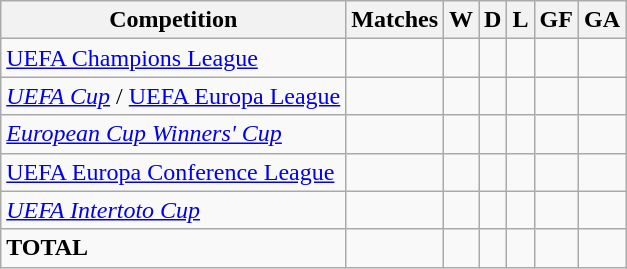<table class="wikitable">
<tr>
<th>Competition</th>
<th>Matches</th>
<th>W</th>
<th>D</th>
<th>L</th>
<th>GF</th>
<th>GA</th>
</tr>
<tr>
<td><a href='#'>UEFA Champions League</a></td>
<td></td>
<td></td>
<td></td>
<td></td>
<td></td>
<td></td>
</tr>
<tr>
<td><em><a href='#'>UEFA Cup</a></em> / <a href='#'>UEFA Europa League</a></td>
<td></td>
<td></td>
<td></td>
<td></td>
<td></td>
<td></td>
</tr>
<tr>
<td><em><a href='#'>European Cup Winners' Cup</a></em></td>
<td></td>
<td></td>
<td></td>
<td></td>
<td></td>
<td></td>
</tr>
<tr>
<td><a href='#'>UEFA Europa Conference League</a></td>
<td></td>
<td></td>
<td></td>
<td></td>
<td></td>
<td></td>
</tr>
<tr>
<td><em><a href='#'>UEFA Intertoto Cup</a></em></td>
<td></td>
<td></td>
<td></td>
<td></td>
<td></td>
<td></td>
</tr>
<tr>
<td><strong>TOTAL</strong></td>
<td></td>
<td></td>
<td></td>
<td></td>
<td></td>
<td></td>
</tr>
</table>
